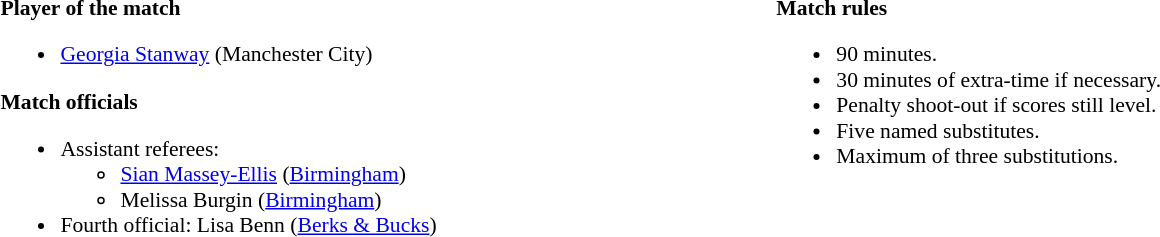<table width=82% style="font-size:90%">
<tr>
<td width=50% valign=top><br><strong>Player of the match</strong><ul><li><a href='#'>Georgia Stanway</a> (Manchester City)</li></ul><strong>Match officials</strong><ul><li>Assistant referees:<ul><li><a href='#'>Sian Massey-Ellis</a> (<a href='#'>Birmingham</a>)</li><li>Melissa Burgin (<a href='#'>Birmingham</a>)</li></ul></li><li>Fourth official: Lisa Benn (<a href='#'>Berks & Bucks</a>)</li></ul></td>
<td width=50% valign=top><br><strong>Match rules</strong><ul><li>90 minutes.</li><li>30 minutes of extra-time if necessary.</li><li>Penalty shoot-out if scores still level.</li><li>Five named substitutes.</li><li>Maximum of three substitutions.</li></ul></td>
</tr>
</table>
